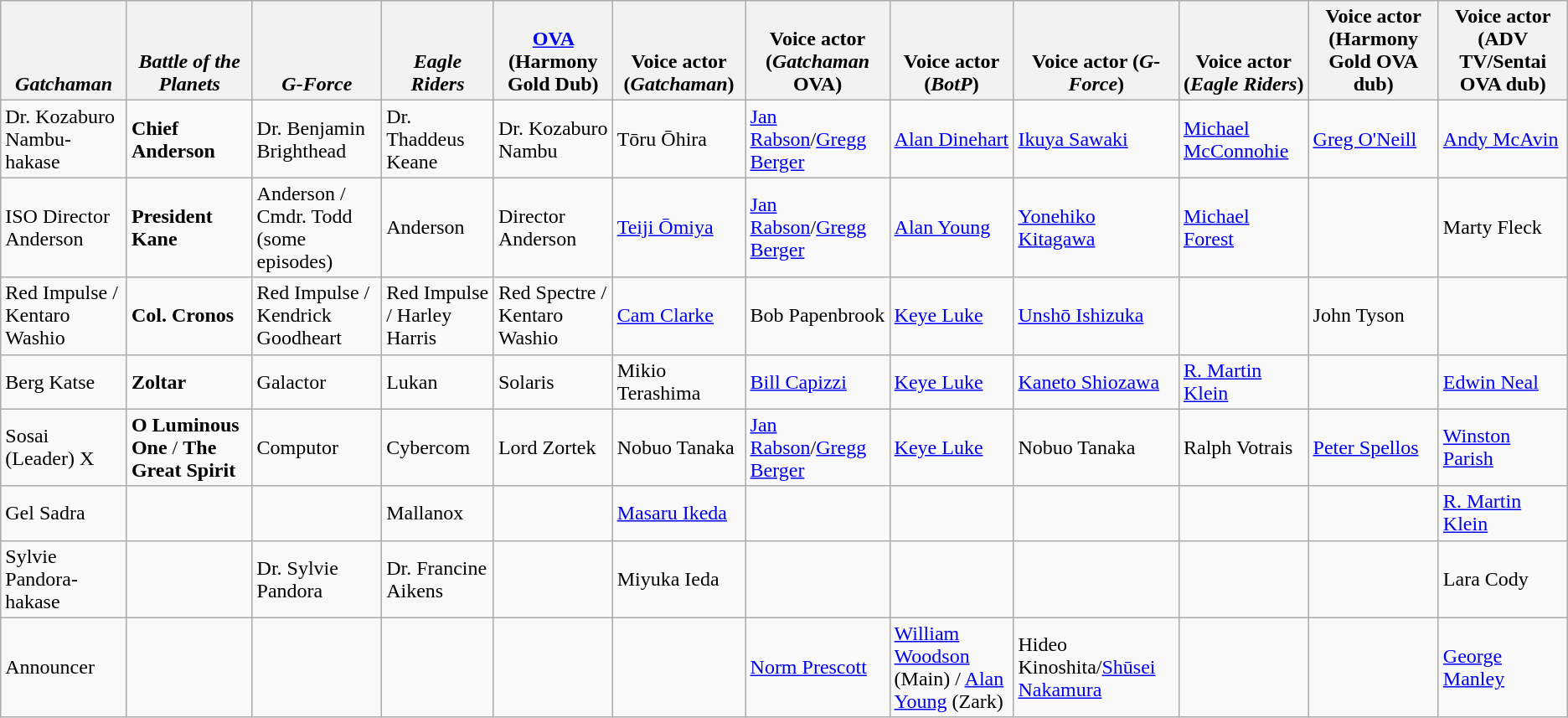<table class=wikitable>
<tr valign=bottom>
<th><em>Gatchaman</em></th>
<th><em>Battle of the Planets</em></th>
<th><em>G-Force</em></th>
<th><em>Eagle Riders</em></th>
<th><a href='#'>OVA</a> (Harmony Gold Dub)</th>
<th>Voice actor (<em>Gatchaman</em>)</th>
<th>Voice actor (<em>Gatchaman</em> OVA)</th>
<th>Voice actor (<em>BotP</em>)</th>
<th>Voice actor (<em>G-Force</em>)</th>
<th>Voice actor (<em>Eagle Riders</em>)</th>
<th>Voice actor (Harmony Gold OVA dub)</th>
<th>Voice actor (ADV TV/Sentai OVA dub)</th>
</tr>
<tr>
<td>Dr. Kozaburo Nambu-hakase</td>
<td><strong>Chief Anderson</strong></td>
<td>Dr. Benjamin Brighthead</td>
<td>Dr. Thaddeus Keane</td>
<td>Dr. Kozaburo Nambu</td>
<td>Tōru Ōhira</td>
<td><a href='#'>Jan Rabson</a>/<a href='#'>Gregg Berger</a></td>
<td><a href='#'>Alan Dinehart</a></td>
<td><a href='#'>Ikuya Sawaki</a></td>
<td><a href='#'>Michael McConnohie</a></td>
<td><a href='#'>Greg O'Neill</a></td>
<td><a href='#'>Andy McAvin</a></td>
</tr>
<tr>
<td>ISO Director Anderson</td>
<td><strong>President Kane</strong></td>
<td>Anderson / Cmdr. Todd (some episodes)</td>
<td>Anderson</td>
<td>Director Anderson</td>
<td><a href='#'>Teiji Ōmiya</a></td>
<td><a href='#'>Jan Rabson</a>/<a href='#'>Gregg Berger</a></td>
<td><a href='#'>Alan Young</a></td>
<td><a href='#'>Yonehiko Kitagawa</a></td>
<td><a href='#'>Michael Forest</a></td>
<td></td>
<td>Marty Fleck</td>
</tr>
<tr>
<td>Red Impulse / Kentaro Washio</td>
<td><strong>Col. Cronos</strong></td>
<td>Red Impulse / Kendrick Goodheart</td>
<td>Red Impulse / Harley Harris</td>
<td>Red Spectre / Kentaro Washio</td>
<td><a href='#'>Cam Clarke</a></td>
<td>Bob Papenbrook</td>
<td><a href='#'>Keye Luke</a></td>
<td><a href='#'>Unshō Ishizuka</a></td>
<td></td>
<td>John Tyson</td>
</tr>
<tr>
<td>Berg Katse</td>
<td><strong>Zoltar</strong></td>
<td>Galactor</td>
<td>Lukan</td>
<td>Solaris</td>
<td>Mikio Terashima</td>
<td><a href='#'>Bill Capizzi</a></td>
<td><a href='#'>Keye Luke</a></td>
<td><a href='#'>Kaneto Shiozawa</a></td>
<td><a href='#'>R. Martin Klein</a></td>
<td></td>
<td><a href='#'>Edwin Neal</a></td>
</tr>
<tr>
<td>Sosai (Leader) X</td>
<td><strong>O Luminous One</strong> / <strong>The Great Spirit</strong></td>
<td>Computor</td>
<td>Cybercom</td>
<td>Lord Zortek</td>
<td>Nobuo Tanaka</td>
<td><a href='#'>Jan Rabson</a>/<a href='#'>Gregg Berger</a></td>
<td><a href='#'>Keye Luke</a></td>
<td>Nobuo Tanaka</td>
<td>Ralph Votrais</td>
<td><a href='#'>Peter Spellos</a></td>
<td><a href='#'>Winston Parish</a></td>
</tr>
<tr>
<td>Gel Sadra</td>
<td></td>
<td></td>
<td>Mallanox</td>
<td></td>
<td><a href='#'>Masaru Ikeda</a></td>
<td></td>
<td></td>
<td></td>
<td></td>
<td></td>
<td><a href='#'>R. Martin Klein</a></td>
</tr>
<tr>
<td>Sylvie Pandora-hakase</td>
<td></td>
<td>Dr. Sylvie Pandora</td>
<td>Dr. Francine Aikens</td>
<td></td>
<td>Miyuka Ieda</td>
<td></td>
<td></td>
<td></td>
<td></td>
<td></td>
<td>Lara Cody</td>
</tr>
<tr>
<td>Announcer</td>
<td></td>
<td></td>
<td></td>
<td></td>
<td></td>
<td><a href='#'>Norm Prescott</a></td>
<td><a href='#'>William Woodson</a> (Main) / <a href='#'>Alan Young</a> (Zark)</td>
<td>Hideo Kinoshita/<a href='#'>Shūsei Nakamura</a></td>
<td></td>
<td></td>
<td><a href='#'>George Manley</a></td>
</tr>
</table>
